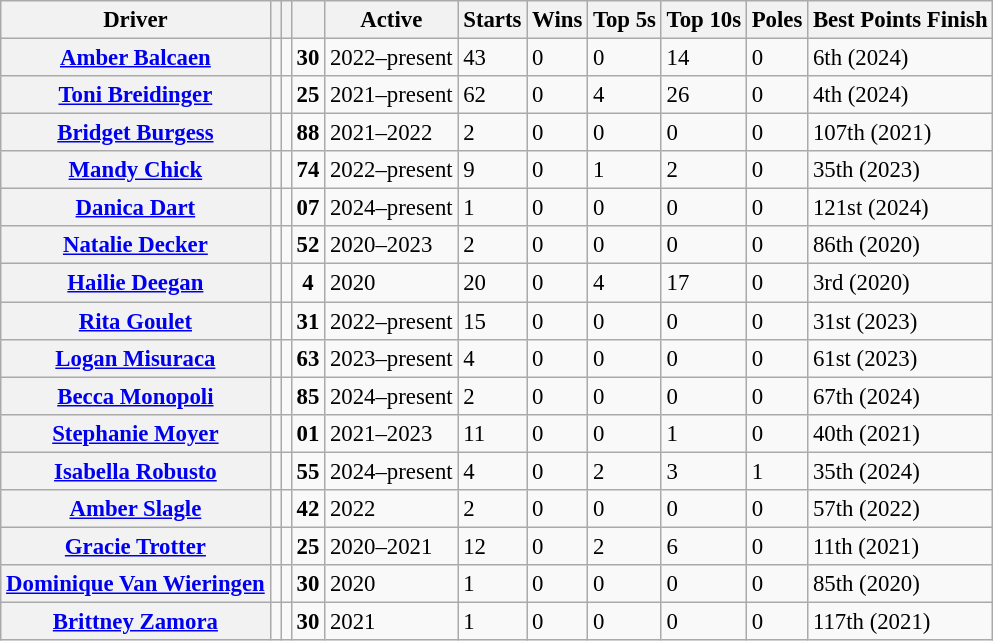<table class="wikitable sortable" style="font-size: 95%;">
<tr>
<th>Driver</th>
<th></th>
<th></th>
<th></th>
<th>Active</th>
<th>Starts</th>
<th>Wins</th>
<th>Top 5s</th>
<th>Top 10s</th>
<th>Poles</th>
<th>Best Points Finish</th>
</tr>
<tr>
<th><a href='#'>Amber Balcaen</a></th>
<td></td>
<td align=center></td>
<td align=center><strong>30</strong></td>
<td>2022–present</td>
<td>43</td>
<td>0</td>
<td>0</td>
<td>14</td>
<td>0</td>
<td data-sort-value=6>6th (2024)</td>
</tr>
<tr>
<th><a href='#'>Toni Breidinger</a></th>
<td></td>
<td align=center></td>
<td align=center><strong>25</strong></td>
<td>2021–present</td>
<td>62</td>
<td>0</td>
<td>4</td>
<td>26</td>
<td>0</td>
<td data-sort-value=4>4th (2024)</td>
</tr>
<tr>
<th><a href='#'>Bridget Burgess</a></th>
<td></td>
<td align=center></td>
<td align=center><strong>88</strong></td>
<td>2021–2022</td>
<td>2</td>
<td>0</td>
<td>0</td>
<td>0</td>
<td>0</td>
<td data-sort-value=107>107th (2021)</td>
</tr>
<tr>
<th><a href='#'>Mandy Chick</a></th>
<td></td>
<td align=center></td>
<td align=center><strong>74</strong></td>
<td>2022–present</td>
<td>9</td>
<td>0</td>
<td>1</td>
<td>2</td>
<td>0</td>
<td data-sort-value=35>35th (2023)</td>
</tr>
<tr>
<th><a href='#'>Danica Dart</a></th>
<td></td>
<td align=center></td>
<td align=center><strong>07</strong></td>
<td>2024–present</td>
<td>1</td>
<td>0</td>
<td>0</td>
<td>0</td>
<td>0</td>
<td data-sort-value=121>121st (2024)</td>
</tr>
<tr>
<th><a href='#'>Natalie Decker</a></th>
<td></td>
<td align=center></td>
<td align=center><strong>52</strong></td>
<td>2020–2023</td>
<td>2</td>
<td>0</td>
<td>0</td>
<td>0</td>
<td>0</td>
<td data-sort-value=86>86th (2020)</td>
</tr>
<tr>
<th><a href='#'>Hailie Deegan</a></th>
<td></td>
<td align=center></td>
<td align=center><strong>4</strong></td>
<td>2020</td>
<td>20</td>
<td>0</td>
<td>4</td>
<td>17</td>
<td>0</td>
<td data-sort-value=3>3rd (2020)</td>
</tr>
<tr>
<th><a href='#'>Rita Goulet</a></th>
<td></td>
<td align=center></td>
<td align=center><strong>31</strong></td>
<td>2022–present</td>
<td>15</td>
<td>0</td>
<td>0</td>
<td>0</td>
<td>0</td>
<td data-sort-value=31>31st (2023)</td>
</tr>
<tr>
<th><a href='#'>Logan Misuraca</a></th>
<td></td>
<td align=center></td>
<td align=center><strong>63</strong></td>
<td>2023–present</td>
<td>4</td>
<td>0</td>
<td>0</td>
<td>0</td>
<td>0</td>
<td data-sort-value=61>61st (2023)</td>
</tr>
<tr>
<th><a href='#'>Becca Monopoli</a></th>
<td></td>
<td align=center></td>
<td align=center><strong>85</strong></td>
<td>2024–present</td>
<td>2</td>
<td>0</td>
<td>0</td>
<td>0</td>
<td>0</td>
<td data-sort-value=67>67th (2024)</td>
</tr>
<tr>
<th><a href='#'>Stephanie Moyer</a></th>
<td></td>
<td align=center></td>
<td align=center><strong>01</strong></td>
<td>2021–2023</td>
<td>11</td>
<td>0</td>
<td>0</td>
<td>1</td>
<td>0</td>
<td data-sort-value=40>40th (2021)</td>
</tr>
<tr>
<th><a href='#'>Isabella Robusto</a></th>
<td></td>
<td align=center></td>
<td align=center><strong>55</strong></td>
<td>2024–present</td>
<td>4</td>
<td>0</td>
<td>2</td>
<td>3</td>
<td>1</td>
<td data-sort-value=35>35th (2024)</td>
</tr>
<tr>
<th><a href='#'>Amber Slagle</a></th>
<td></td>
<td align=center></td>
<td align=center><strong>42</strong></td>
<td>2022</td>
<td>2</td>
<td>0</td>
<td>0</td>
<td>0</td>
<td>0</td>
<td data-sort-value=57>57th (2022)</td>
</tr>
<tr>
<th><a href='#'>Gracie Trotter</a></th>
<td></td>
<td align=center></td>
<td align=center><strong>25</strong></td>
<td>2020–2021</td>
<td>12</td>
<td>0</td>
<td>2</td>
<td>6</td>
<td>0</td>
<td data-sort-value=11>11th (2021)</td>
</tr>
<tr>
<th><a href='#'>Dominique Van Wieringen</a></th>
<td></td>
<td align=center></td>
<td align=center><strong>30</strong></td>
<td>2020</td>
<td>1</td>
<td>0</td>
<td>0</td>
<td>0</td>
<td>0</td>
<td data-sort-value=85>85th (2020)</td>
</tr>
<tr>
<th><a href='#'>Brittney Zamora</a></th>
<td></td>
<td align=center></td>
<td align=center><strong>30</strong></td>
<td>2021</td>
<td>1</td>
<td>0</td>
<td>0</td>
<td>0</td>
<td>0</td>
<td data-sort-value=117>117th (2021)</td>
</tr>
</table>
